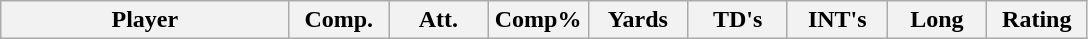<table class="wikitable sortable">
<tr>
<th bgcolor="#DDDDFF" width="26%">Player</th>
<th bgcolor="#DDDDFF" width="9%">Comp.</th>
<th bgcolor="#DDDDFF" width="9%">Att.</th>
<th bgcolor="#DDDDFF" width="9%">Comp%</th>
<th bgcolor="#DDDDFF" width="9%">Yards</th>
<th bgcolor="#DDDDFF" width="9%">TD's</th>
<th bgcolor="#DDDDFF" width="9%">INT's</th>
<th bgcolor="#DDDDFF" width="9%">Long</th>
<th bgcolor="#DDDDFF" width="9%">Rating</th>
</tr>
</table>
